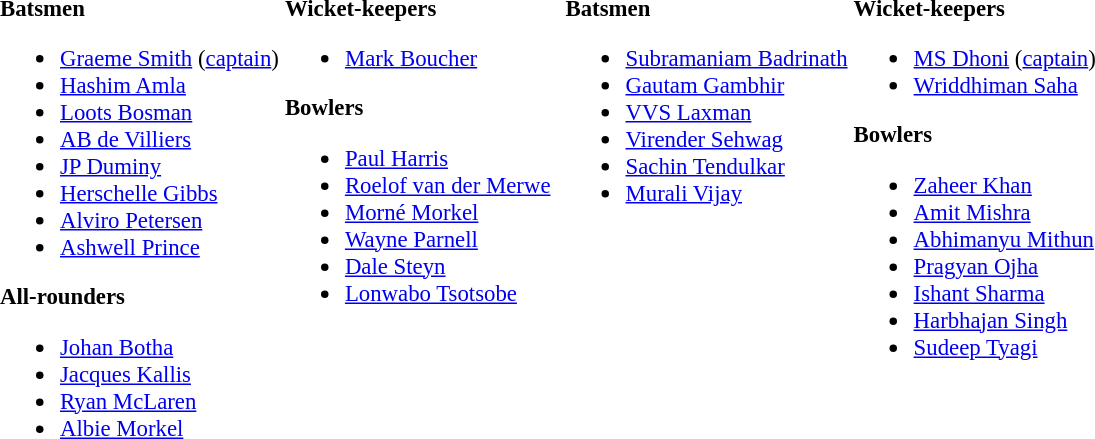<table>
<tr valign="top">
<td><br><table class="toccolours" style="text-align: left;">
<tr>
<th colspan="3" align="center"></th>
</tr>
<tr>
<td style="font-size: 95%;" valign="top"><br><strong>Batsmen</strong><ul><li><a href='#'>Graeme Smith</a> (<a href='#'>captain</a>)</li><li><a href='#'>Hashim Amla</a></li><li><a href='#'>Loots Bosman</a></li><li><a href='#'>AB de Villiers</a></li><li><a href='#'>JP Duminy</a></li><li><a href='#'>Herschelle Gibbs</a></li><li><a href='#'>Alviro Petersen</a></li><li><a href='#'>Ashwell Prince</a></li></ul><strong>All-rounders</strong><ul><li><a href='#'>Johan Botha</a></li><li><a href='#'>Jacques Kallis</a></li><li><a href='#'>Ryan McLaren</a></li><li><a href='#'>Albie Morkel</a></li></ul></td>
<td style="font-size: 95%;" valign="top"><br><strong>Wicket-keepers</strong><ul><li><a href='#'>Mark Boucher</a></li></ul><strong>Bowlers</strong><ul><li><a href='#'>Paul Harris</a></li><li><a href='#'>Roelof van der Merwe</a></li><li><a href='#'>Morné Morkel</a></li><li><a href='#'>Wayne Parnell</a></li><li><a href='#'>Dale Steyn</a></li><li><a href='#'>Lonwabo Tsotsobe</a></li></ul></td>
</tr>
</table>
</td>
<td><br><table class="toccolours" style="text-align: left;">
<tr>
<th colspan="3" align="center"></th>
</tr>
<tr>
<td style="font-size: 95%;" valign="top"><br><strong>Batsmen</strong><ul><li><a href='#'>Subramaniam Badrinath</a></li><li><a href='#'>Gautam Gambhir</a></li><li><a href='#'>VVS Laxman</a></li><li><a href='#'>Virender Sehwag</a></li><li><a href='#'>Sachin Tendulkar</a></li><li><a href='#'>Murali Vijay</a></li></ul></td>
<td style="font-size: 95%;" valign="top"><br><strong>Wicket-keepers</strong><ul><li><a href='#'>MS Dhoni</a> (<a href='#'>captain</a>)</li><li><a href='#'>Wriddhiman Saha</a></li></ul><strong>Bowlers</strong><ul><li><a href='#'>Zaheer Khan</a></li><li><a href='#'>Amit Mishra</a></li><li><a href='#'>Abhimanyu Mithun</a></li><li><a href='#'>Pragyan Ojha</a></li><li><a href='#'>Ishant Sharma</a></li><li><a href='#'>Harbhajan Singh</a></li><li><a href='#'>Sudeep Tyagi</a></li></ul></td>
</tr>
</table>
</td>
</tr>
</table>
